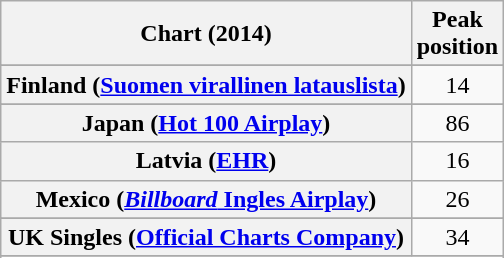<table class="wikitable sortable plainrowheaders" style="text-align:center">
<tr>
<th>Chart (2014)</th>
<th>Peak<br>position</th>
</tr>
<tr>
</tr>
<tr>
</tr>
<tr>
</tr>
<tr>
</tr>
<tr>
</tr>
<tr>
<th scope="row">Finland (<a href='#'>Suomen virallinen latauslista</a>)</th>
<td>14</td>
</tr>
<tr>
</tr>
<tr>
</tr>
<tr>
</tr>
<tr>
<th scope="row">Japan (<a href='#'>Hot 100 Airplay</a>)</th>
<td>86</td>
</tr>
<tr>
<th scope="row">Latvia (<a href='#'>EHR</a>)</th>
<td>16</td>
</tr>
<tr>
<th scope="row">Mexico (<a href='#'><em>Billboard</em> Ingles Airplay</a>)</th>
<td>26</td>
</tr>
<tr>
</tr>
<tr>
</tr>
<tr>
</tr>
<tr>
</tr>
<tr>
</tr>
<tr>
<th scope="row">UK Singles (<a href='#'>Official Charts Company</a>)</th>
<td>34</td>
</tr>
<tr>
</tr>
<tr>
</tr>
<tr>
</tr>
</table>
